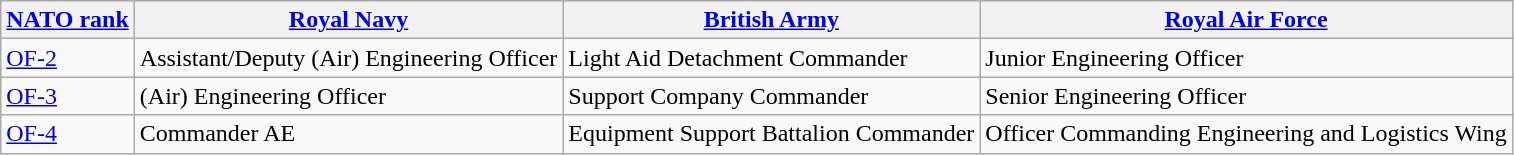<table class="wikitable">
<tr>
<th><a href='#'>NATO rank</a></th>
<th><a href='#'>Royal Navy</a></th>
<th><a href='#'>British Army</a></th>
<th><a href='#'>Royal Air Force</a></th>
</tr>
<tr>
<td><a href='#'>OF-2</a></td>
<td>Assistant/Deputy (Air) Engineering Officer</td>
<td>Light Aid Detachment Commander</td>
<td>Junior Engineering Officer</td>
</tr>
<tr>
<td><a href='#'>OF-3</a></td>
<td>(Air) Engineering Officer</td>
<td>Support Company Commander</td>
<td>Senior Engineering Officer</td>
</tr>
<tr>
<td><a href='#'>OF-4</a></td>
<td>Commander AE</td>
<td>Equipment Support Battalion Commander</td>
<td>Officer Commanding Engineering and Logistics Wing</td>
</tr>
</table>
